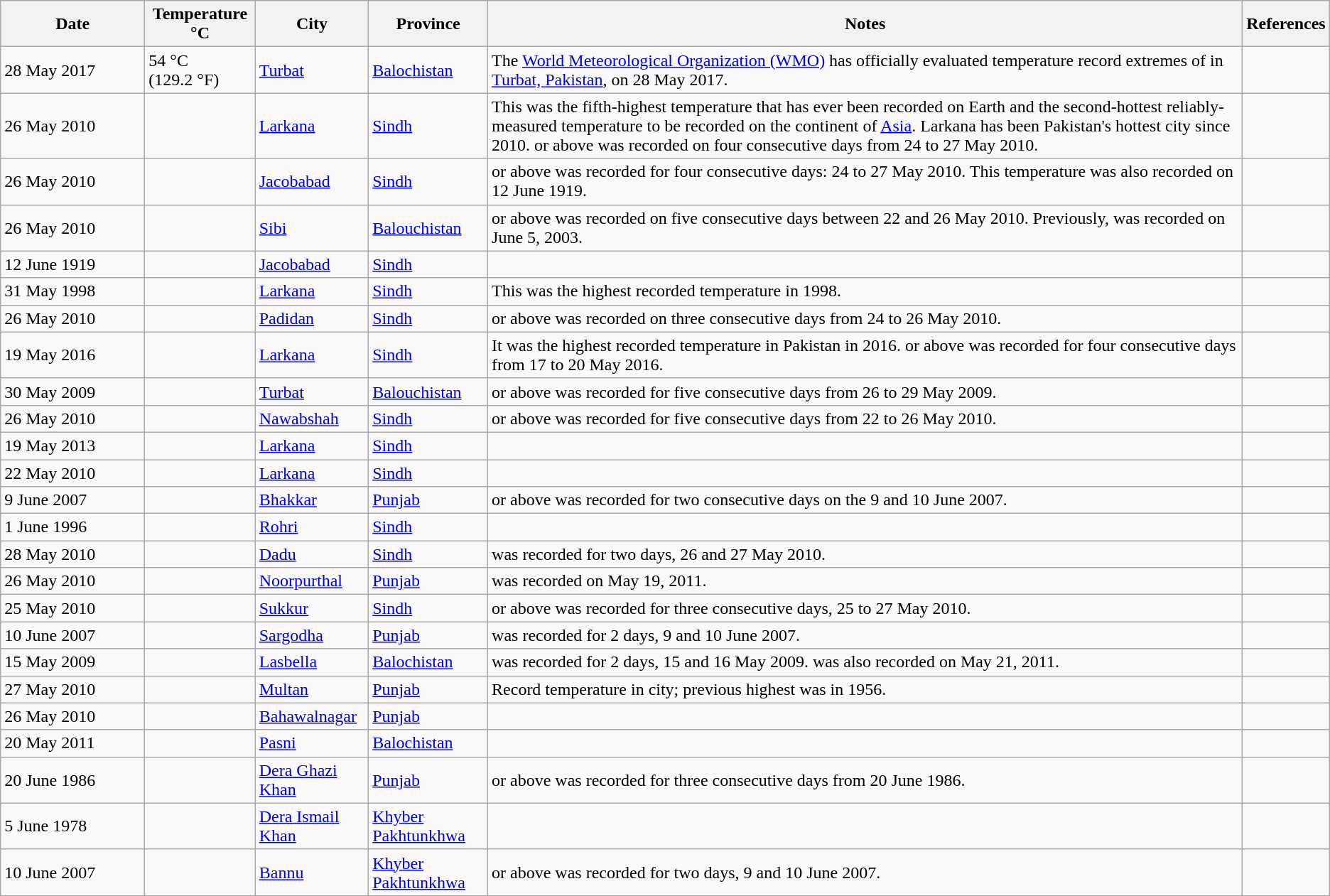<table class="sortable wikitable">
<tr>
<th style="width: 8em;">Date</th>
<th>Temperature °C</th>
<th>City</th>
<th>Province</th>
<th class="unsortable">Notes</th>
<th>References</th>
</tr>
<tr>
<td>28 May 2017</td>
<td>54 °C<br>(129.2 °F)</td>
<td><a href='#'>Turbat</a></td>
<td><a href='#'>Balochistan</a></td>
<td>The <a href='#'> World Meteorological Organization (WMO)</a> has officially evaluated temperature record extremes of  in <a href='#'> Turbat, Pakistan</a>, on 28 May 2017.</td>
<td></td>
</tr>
<tr>
<td>26 May 2010</td>
<td></td>
<td><a href='#'>Larkana</a></td>
<td><a href='#'>Sindh</a></td>
<td>This was the fifth-highest temperature that has ever been recorded on Earth and the second-hottest reliably-measured temperature to be recorded on the continent of <a href='#'>Asia</a>. Larkana has been Pakistan's hottest city since 2010.  or above was recorded on four consecutive days from 24 to 27 May 2010.</td>
<td></td>
</tr>
<tr>
<td>26 May 2010</td>
<td></td>
<td><a href='#'>Jacobabad</a></td>
<td><a href='#'>Sindh</a></td>
<td> or above was recorded for four consecutive days: 24 to 27 May 2010. This temperature was also recorded on 12 June 1919.</td>
<td></td>
</tr>
<tr>
<td>26 May 2010</td>
<td></td>
<td><a href='#'>Sibi</a></td>
<td><a href='#'>Balouchistan</a></td>
<td> or above was recorded on five consecutive days between 22 and 26 May 2010. Previously,  was recorded on June 5, 2003.</td>
<td></td>
</tr>
<tr>
<td>12 June 1919</td>
<td></td>
<td><a href='#'>Jacobabad</a></td>
<td><a href='#'>Sindh</a></td>
<td></td>
<td></td>
</tr>
<tr>
<td>31 May 1998</td>
<td></td>
<td><a href='#'>Larkana</a></td>
<td><a href='#'>Sindh</a></td>
<td>This was the highest recorded temperature in 1998.</td>
<td></td>
</tr>
<tr>
<td>26 May 2010</td>
<td></td>
<td><a href='#'>Padidan</a></td>
<td><a href='#'>Sindh</a></td>
<td> or above was recorded on three consecutive days from 24 to 26 May 2010.</td>
<td></td>
</tr>
<tr>
<td>19 May 2016</td>
<td></td>
<td><a href='#'>Larkana</a></td>
<td><a href='#'>Sindh</a></td>
<td>It was the highest recorded temperature in Pakistan in 2016.  or above was recorded for four consecutive days from 17 to 20 May 2016.</td>
<td></td>
</tr>
<tr>
<td>30 May 2009</td>
<td></td>
<td><a href='#'>Turbat</a></td>
<td><a href='#'>Balouchistan</a></td>
<td> or above was recorded for five consecutive days from 26 to 29 May 2009.</td>
<td></td>
</tr>
<tr>
<td>26 May 2010</td>
<td></td>
<td><a href='#'>Nawabshah</a></td>
<td><a href='#'>Sindh</a></td>
<td> or above was recorded for five consecutive days from 22 to 26 May 2010.</td>
<td></td>
</tr>
<tr>
<td>19 May 2013</td>
<td></td>
<td><a href='#'>Larkana</a></td>
<td><a href='#'>Sindh</a></td>
<td></td>
<td></td>
</tr>
<tr>
<td>22 May 2010</td>
<td></td>
<td><a href='#'>Larkana</a></td>
<td><a href='#'>Sindh</a></td>
<td></td>
<td></td>
</tr>
<tr>
<td>9 June 2007</td>
<td></td>
<td><a href='#'>Bhakkar</a></td>
<td><a href='#'>Punjab</a></td>
<td> or above was recorded for two consecutive  days on the  9 and 10 June 2007.</td>
<td></td>
</tr>
<tr>
<td>1 June 1996</td>
<td></td>
<td><a href='#'>Rohri</a></td>
<td><a href='#'>Sindh</a></td>
<td></td>
<td></td>
</tr>
<tr>
<td>28 May 2010</td>
<td></td>
<td><a href='#'>Dadu</a></td>
<td><a href='#'>Sindh</a></td>
<td> was recorded for two days, 26 and 27 May 2010.</td>
<td></td>
</tr>
<tr>
<td>26 May 2010</td>
<td></td>
<td><a href='#'>Noorpurthal</a></td>
<td><a href='#'>Punjab</a></td>
<td> was recorded on May 19, 2011.</td>
<td></td>
</tr>
<tr>
<td>25 May 2010</td>
<td></td>
<td><a href='#'>Sukkur</a></td>
<td><a href='#'>Sindh</a></td>
<td> or above was recorded for three consecutive days, 25 to 27 May 2010.</td>
<td></td>
</tr>
<tr>
<td>10 June 2007</td>
<td></td>
<td><a href='#'>Sargodha</a></td>
<td><a href='#'>Punjab</a></td>
<td> was recorded for 2 days, 9 and 10 June 2007.</td>
<td></td>
</tr>
<tr>
<td>15 May 2009</td>
<td></td>
<td><a href='#'>Lasbella</a></td>
<td><a href='#'>Balochistan</a></td>
<td> was recorded for 2 days, 15 and 16 May 2009.   was also recorded on May 21, 2011.</td>
<td></td>
</tr>
<tr>
<td>27 May 2010</td>
<td></td>
<td><a href='#'>Multan</a></td>
<td><a href='#'>Punjab</a></td>
<td>Record temperature in city; previous highest was  in 1956.</td>
<td></td>
</tr>
<tr>
<td>26 May 2010</td>
<td></td>
<td><a href='#'>Bahawalnagar</a></td>
<td><a href='#'>Punjab</a></td>
<td></td>
<td></td>
</tr>
<tr>
<td>20 May 2011</td>
<td></td>
<td><a href='#'>Pasni</a></td>
<td><a href='#'>Balochistan</a></td>
<td></td>
<td></td>
</tr>
<tr>
<td>20 June 1986</td>
<td></td>
<td><a href='#'>Dera Ghazi Khan</a></td>
<td><a href='#'>Punjab</a></td>
<td> or above was recorded for three consecutive days from 20 June 1986.</td>
<td></td>
</tr>
<tr>
<td>5 June 1978</td>
<td></td>
<td><a href='#'>Dera Ismail Khan</a></td>
<td><a href='#'>Khyber Pakhtunkhwa</a></td>
<td></td>
<td></td>
</tr>
<tr>
<td>10 June 2007</td>
<td></td>
<td><a href='#'>Bannu</a></td>
<td><a href='#'>Khyber Pakhtunkhwa</a></td>
<td> or above was recorded for two days, 9 and 10 June 2007.</td>
<td></td>
</tr>
</table>
